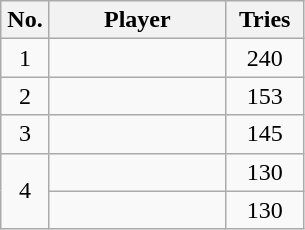<table class="wikitable sortable" style="text-align:center">
<tr>
<th width=25>No.</th>
<th width=110>Player</th>
<th width=45>Tries</th>
</tr>
<tr>
<td>1</td>
<td><strong></strong></td>
<td>240</td>
</tr>
<tr>
<td>2</td>
<td></td>
<td>153</td>
</tr>
<tr>
<td>3</td>
<td></td>
<td>145</td>
</tr>
<tr>
<td rowspan=2>4</td>
<td><strong></strong></td>
<td>130</td>
</tr>
<tr>
<td></td>
<td>130</td>
</tr>
</table>
